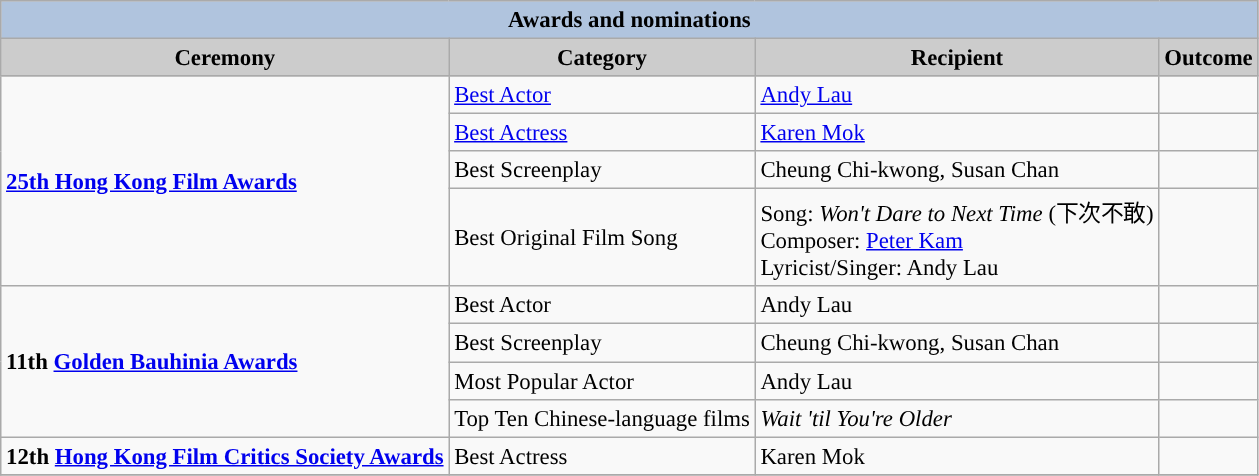<table class="wikitable" style="font-size:95%;" ;>
<tr style="background:#ccc; text-align:center;">
<th colspan="4" style="background: LightSteelBlue;">Awards and nominations</th>
</tr>
<tr style="background:#ccc; text-align:center;">
<th style="background:#ccc">Ceremony</th>
<th style="background:#ccc">Category</th>
<th style="background:#ccc">Recipient</th>
<th style="background:#ccc">Outcome</th>
</tr>
<tr>
<td rowspan=4><strong><a href='#'>25th Hong Kong Film Awards</a></strong></td>
<td><a href='#'>Best Actor</a></td>
<td><a href='#'>Andy Lau</a></td>
<td></td>
</tr>
<tr>
<td><a href='#'>Best Actress</a></td>
<td><a href='#'>Karen Mok</a></td>
<td></td>
</tr>
<tr>
<td>Best Screenplay</td>
<td>Cheung Chi-kwong, Susan Chan</td>
<td></td>
</tr>
<tr>
<td>Best Original Film Song</td>
<td>Song: <em>Won't Dare to Next Time</em> (下次不敢)<br>Composer: <a href='#'>Peter Kam</a>
<br>Lyricist/Singer: Andy Lau</td>
<td></td>
</tr>
<tr>
<td rowspan=4><strong>11th <a href='#'>Golden Bauhinia Awards</a></strong></td>
<td>Best Actor</td>
<td>Andy Lau</td>
<td></td>
</tr>
<tr>
<td>Best Screenplay</td>
<td>Cheung Chi-kwong, Susan Chan</td>
<td></td>
</tr>
<tr>
<td>Most Popular Actor</td>
<td>Andy Lau</td>
<td></td>
</tr>
<tr>
<td>Top Ten Chinese-language films</td>
<td><em>Wait 'til You're Older</em></td>
<td></td>
</tr>
<tr>
<td><strong>12th <a href='#'>Hong Kong Film Critics Society Awards</a></strong></td>
<td>Best Actress</td>
<td>Karen Mok</td>
<td></td>
</tr>
<tr>
</tr>
</table>
